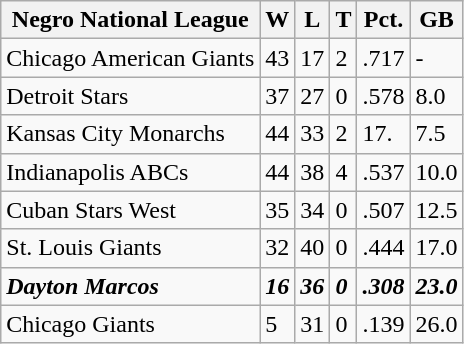<table class="wikitable">
<tr>
<th>Negro National League</th>
<th>W</th>
<th>L</th>
<th>T</th>
<th>Pct.</th>
<th>GB</th>
</tr>
<tr>
<td>Chicago American Giants</td>
<td>43</td>
<td>17</td>
<td>2</td>
<td>.717</td>
<td>-</td>
</tr>
<tr>
<td>Detroit Stars</td>
<td>37</td>
<td>27</td>
<td>0</td>
<td>.578</td>
<td>8.0</td>
</tr>
<tr>
<td>Kansas City Monarchs</td>
<td>44</td>
<td>33</td>
<td>2</td>
<td>17.</td>
<td>7.5</td>
</tr>
<tr>
<td>Indianapolis ABCs</td>
<td>44</td>
<td>38</td>
<td>4</td>
<td>.537</td>
<td>10.0</td>
</tr>
<tr>
<td>Cuban Stars West</td>
<td>35</td>
<td>34</td>
<td>0</td>
<td>.507</td>
<td>12.5</td>
</tr>
<tr>
<td>St. Louis Giants</td>
<td>32</td>
<td>40</td>
<td>0</td>
<td>.444</td>
<td>17.0</td>
</tr>
<tr>
<td><strong><em>Dayton Marcos</em></strong></td>
<td><strong><em>16</em></strong></td>
<td><strong><em>36</em></strong></td>
<td><strong><em>0</em></strong></td>
<td><strong><em>.308</em></strong></td>
<td><strong><em>23.0</em></strong></td>
</tr>
<tr>
<td>Chicago Giants</td>
<td>5</td>
<td>31</td>
<td>0</td>
<td>.139</td>
<td>26.0</td>
</tr>
</table>
